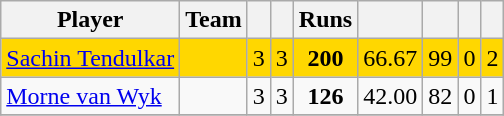<table class="wikitable" style="text-align:center">
<tr>
<th>Player</th>
<th>Team</th>
<th></th>
<th></th>
<th>Runs</th>
<th></th>
<th></th>
<th></th>
<th></th>
</tr>
<tr style="background:gold">
<td style="text-align:left"><a href='#'>Sachin Tendulkar</a></td>
<td style="text-align:left"></td>
<td>3</td>
<td>3</td>
<td><strong>200</strong></td>
<td>66.67</td>
<td>99</td>
<td>0</td>
<td>2</td>
</tr>
<tr>
<td style="text-align:left"><a href='#'>Morne van Wyk</a></td>
<td style="text-align:left"></td>
<td>3</td>
<td>3</td>
<td><strong>126</strong></td>
<td>42.00</td>
<td>82</td>
<td>0</td>
<td>1</td>
</tr>
<tr>
</tr>
</table>
